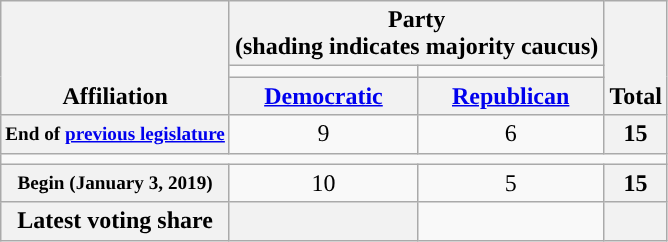<table class="wikitable" style="text-align:center">
<tr style="vertical-align:bottom;";">
<th rowspan=3>Affiliation</th>
<th colspan=2>Party<div>(shading indicates majority caucus)</div></th>
<th rowspan=3>Total</th>
</tr>
<tr style="height:5px">
<td style="background-color:"></td>
<td style="background-color:"></td>
</tr>
<tr>
<th><a href='#'>Democratic</a></th>
<th><a href='#'>Republican</a></th>
</tr>
<tr>
<th style="font-size:80%">End of <a href='#'>previous legislature</a></th>
<td>9</td>
<td>6</td>
<th>15</th>
</tr>
<tr>
<td colspan=8></td>
</tr>
<tr>
<th style="font-size:80%">Begin (January 3, 2019)</th>
<td>10</td>
<td>5</td>
<th>15</th>
</tr>
<tr>
<th>Latest voting share</th>
<th></th>
<td></td>
<th colspan=1></th>
</tr>
</table>
